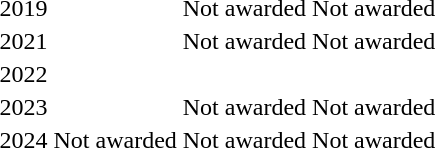<table>
<tr>
<td align="center">2019</td>
<td></td>
<td>Not awarded</td>
<td>Not awarded</td>
</tr>
<tr>
<td align="center">2021</td>
<td></td>
<td>Not awarded</td>
<td>Not awarded</td>
</tr>
<tr>
<td align="center">2022</td>
<td></td>
<td></td>
<td></td>
</tr>
<tr>
<td align="center">2023</td>
<td></td>
<td>Not awarded</td>
<td>Not awarded</td>
</tr>
<tr>
<td align="center">2024</td>
<td>Not awarded</td>
<td>Not awarded</td>
<td>Not awarded</td>
</tr>
</table>
